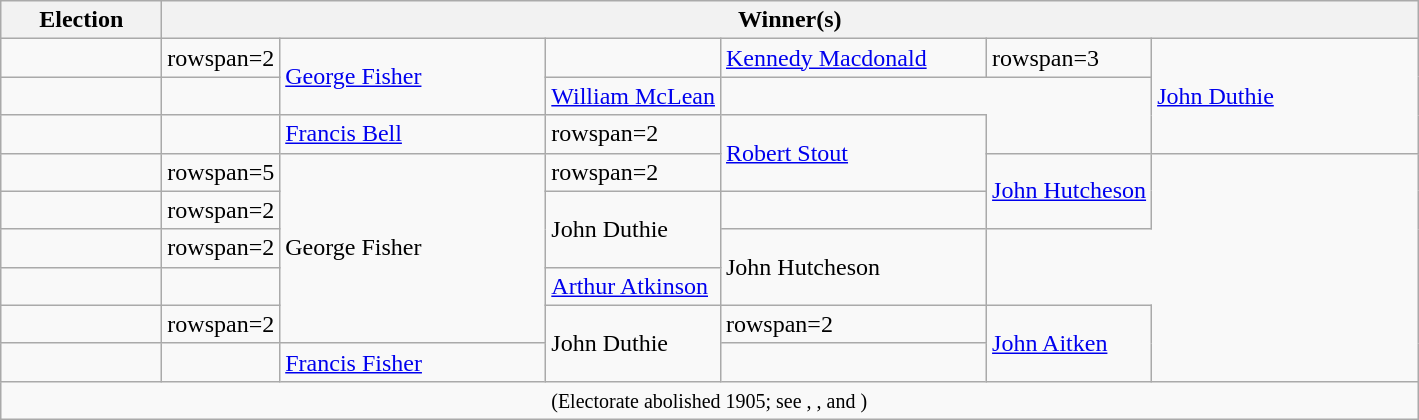<table class=wikitable>
<tr>
<th width=100>Election</th>
<th colspan=6>Winner(s)</th>
</tr>
<tr>
<td></td>
<td>rowspan=2 </td>
<td width=170 rowspan=2><a href='#'>George Fisher</a></td>
<td></td>
<td width=170><a href='#'>Kennedy Macdonald</a></td>
<td>rowspan=3 </td>
<td width=170 rowspan=3><a href='#'>John Duthie</a></td>
</tr>
<tr>
<td></td>
<td></td>
<td><a href='#'>William McLean</a></td>
</tr>
<tr>
<td></td>
<td></td>
<td><a href='#'>Francis Bell</a></td>
<td>rowspan=2 </td>
<td rowspan=2><a href='#'>Robert Stout</a></td>
</tr>
<tr>
<td></td>
<td>rowspan=5 </td>
<td rowspan=5>George Fisher</td>
<td>rowspan=2 </td>
<td rowspan=2><a href='#'>John Hutcheson</a></td>
</tr>
<tr>
<td></td>
<td>rowspan=2 </td>
<td rowspan=2>John Duthie</td>
</tr>
<tr>
<td></td>
<td>rowspan=2 </td>
<td rowspan=2>John Hutcheson</td>
</tr>
<tr>
<td></td>
<td></td>
<td><a href='#'>Arthur Atkinson</a></td>
</tr>
<tr>
<td></td>
<td>rowspan=2 </td>
<td rowspan=2>John Duthie</td>
<td>rowspan=2 </td>
<td rowspan=2><a href='#'>John Aitken</a></td>
</tr>
<tr>
<td></td>
<td></td>
<td><a href='#'>Francis Fisher</a></td>
</tr>
<tr>
<td colspan=7 align=center><small>(Electorate abolished 1905; see , , and )</small></td>
</tr>
</table>
